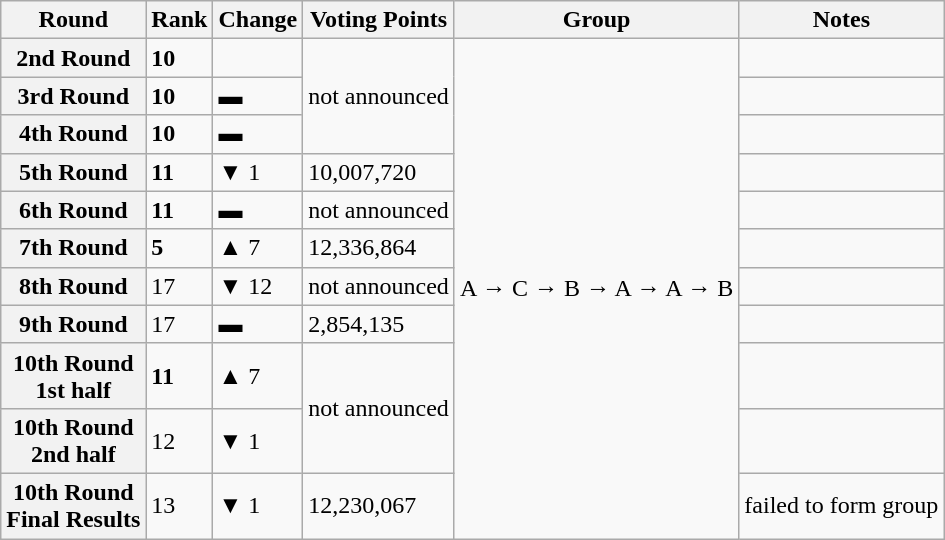<table class="wikitable">
<tr>
<th>Round</th>
<th>Rank</th>
<th>Change</th>
<th>Voting Points</th>
<th>Group</th>
<th>Notes</th>
</tr>
<tr>
<th>2nd Round</th>
<td><strong>10</strong></td>
<td></td>
<td rowspan="3">not announced</td>
<td rowspan="11">A → C → B → A → A → B</td>
<td></td>
</tr>
<tr>
<th>3rd Round</th>
<td><strong>10</strong></td>
<td>▬</td>
<td></td>
</tr>
<tr>
<th>4th Round</th>
<td><strong>10</strong></td>
<td>▬</td>
<td></td>
</tr>
<tr>
<th>5th Round</th>
<td><strong>11</strong></td>
<td>▼ 1</td>
<td>10,007,720</td>
<td></td>
</tr>
<tr>
<th>6th Round</th>
<td><strong>11</strong></td>
<td>▬</td>
<td>not announced</td>
<td></td>
</tr>
<tr>
<th>7th Round</th>
<td><strong>5</strong></td>
<td>▲ 7</td>
<td>12,336,864</td>
<td></td>
</tr>
<tr>
<th>8th Round</th>
<td>17</td>
<td>▼ 12</td>
<td>not announced</td>
<td></td>
</tr>
<tr>
<th>9th Round</th>
<td>17</td>
<td>▬</td>
<td>2,854,135</td>
<td></td>
</tr>
<tr>
<th>10th Round<br>1st half</th>
<td><strong>11</strong></td>
<td>▲ 7</td>
<td rowspan="2">not announced</td>
<td></td>
</tr>
<tr>
<th>10th Round<br>2nd half</th>
<td>12</td>
<td>▼ 1</td>
<td></td>
</tr>
<tr>
<th>10th Round<br>Final Results</th>
<td>13</td>
<td>▼ 1</td>
<td>12,230,067</td>
<td>failed to form group</td>
</tr>
</table>
